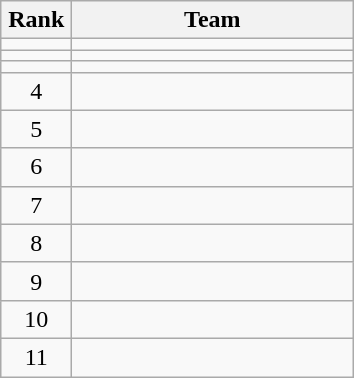<table class="wikitable" style="text-align: center;">
<tr>
<th width=40>Rank</th>
<th width=180>Team</th>
</tr>
<tr align=center>
<td></td>
<td style="text-align:left;"></td>
</tr>
<tr align=center>
<td></td>
<td style="text-align:left;"></td>
</tr>
<tr align=center>
<td></td>
<td style="text-align:left;"></td>
</tr>
<tr align=center>
<td>4</td>
<td style="text-align:left;"></td>
</tr>
<tr align=center>
<td>5</td>
<td style="text-align:left;"></td>
</tr>
<tr align=center>
<td>6</td>
<td style="text-align:left;"></td>
</tr>
<tr align=center>
<td>7</td>
<td style="text-align:left;"></td>
</tr>
<tr align=center>
<td>8</td>
<td style="text-align:left;"></td>
</tr>
<tr align=center>
<td>9</td>
<td style="text-align:left;"></td>
</tr>
<tr align=center>
<td>10</td>
<td style="text-align:left;"></td>
</tr>
<tr align=center>
<td>11</td>
<td style="text-align:left;"></td>
</tr>
</table>
